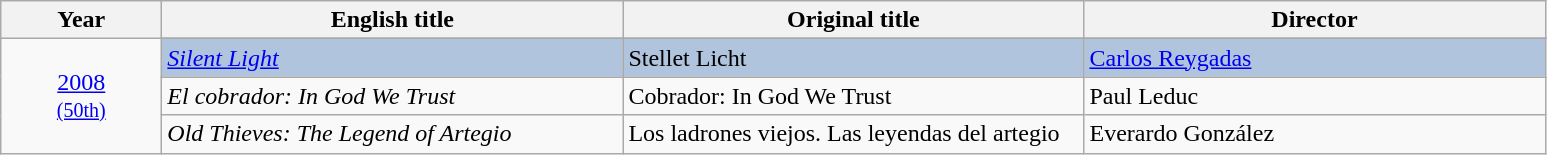<table class="wikitable">
<tr>
<th width="100"><strong>Year</strong></th>
<th width="300"><strong>English title</strong></th>
<th width="300"><strong>Original title</strong></th>
<th width="300"><strong>Director</strong></th>
</tr>
<tr>
<td rowspan="5" style="text-align:center;"><a href='#'>2008</a><br><small><a href='#'>(50th)</a></small></td>
</tr>
<tr style="background:#B0C4DE;">
<td><em><a href='#'>Silent Light</a></em></td>
<td>Stellet Licht</td>
<td><a href='#'>Carlos Reygadas</a></td>
</tr>
<tr>
<td><em>El cobrador: In God We Trust</em></td>
<td>Cobrador: In God We Trust</td>
<td>Paul Leduc</td>
</tr>
<tr>
<td><em>Old Thieves: The Legend of Artegio</em></td>
<td>Los ladrones viejos. Las leyendas del artegio</td>
<td>Everardo González</td>
</tr>
</table>
